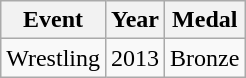<table class="wikitable">
<tr>
<th>Event</th>
<th>Year</th>
<th>Medal</th>
</tr>
<tr>
<td>Wrestling</td>
<td>2013</td>
<td>Bronze</td>
</tr>
</table>
